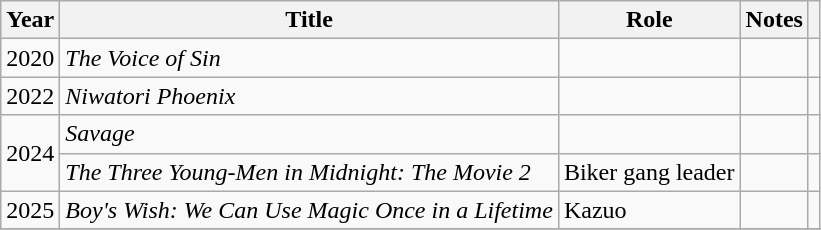<table class="wikitable">
<tr>
<th>Year</th>
<th>Title</th>
<th>Role</th>
<th>Notes</th>
<th></th>
</tr>
<tr>
<td>2020</td>
<td><em>The Voice of Sin</em></td>
<td></td>
<td></td>
<td></td>
</tr>
<tr>
<td>2022</td>
<td><em>Niwatori Phoenix</em></td>
<td></td>
<td></td>
<td></td>
</tr>
<tr>
<td rowspan=2>2024</td>
<td><em>Savage</em></td>
<td></td>
<td></td>
<td></td>
</tr>
<tr>
<td><em>The Three Young-Men in Midnight: The Movie 2</em></td>
<td>Biker gang leader</td>
<td></td>
<td></td>
</tr>
<tr>
<td>2025</td>
<td><em>Boy's Wish: We Can Use Magic Once in a Lifetime</em></td>
<td>Kazuo</td>
<td></td>
<td></td>
</tr>
<tr>
</tr>
</table>
